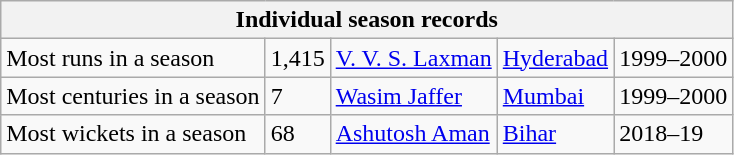<table class="wikitable">
<tr>
<th colspan="5">Individual season records</th>
</tr>
<tr>
<td>Most runs in a season</td>
<td>1,415</td>
<td><a href='#'>V. V. S. Laxman</a></td>
<td><a href='#'>Hyderabad</a></td>
<td>1999–2000</td>
</tr>
<tr>
<td>Most centuries in a season</td>
<td>7</td>
<td><a href='#'>Wasim Jaffer</a></td>
<td><a href='#'>Mumbai</a></td>
<td>1999–2000</td>
</tr>
<tr>
<td>Most wickets in a season</td>
<td>68</td>
<td><a href='#'>Ashutosh Aman</a></td>
<td><a href='#'>Bihar</a></td>
<td>2018–19</td>
</tr>
</table>
